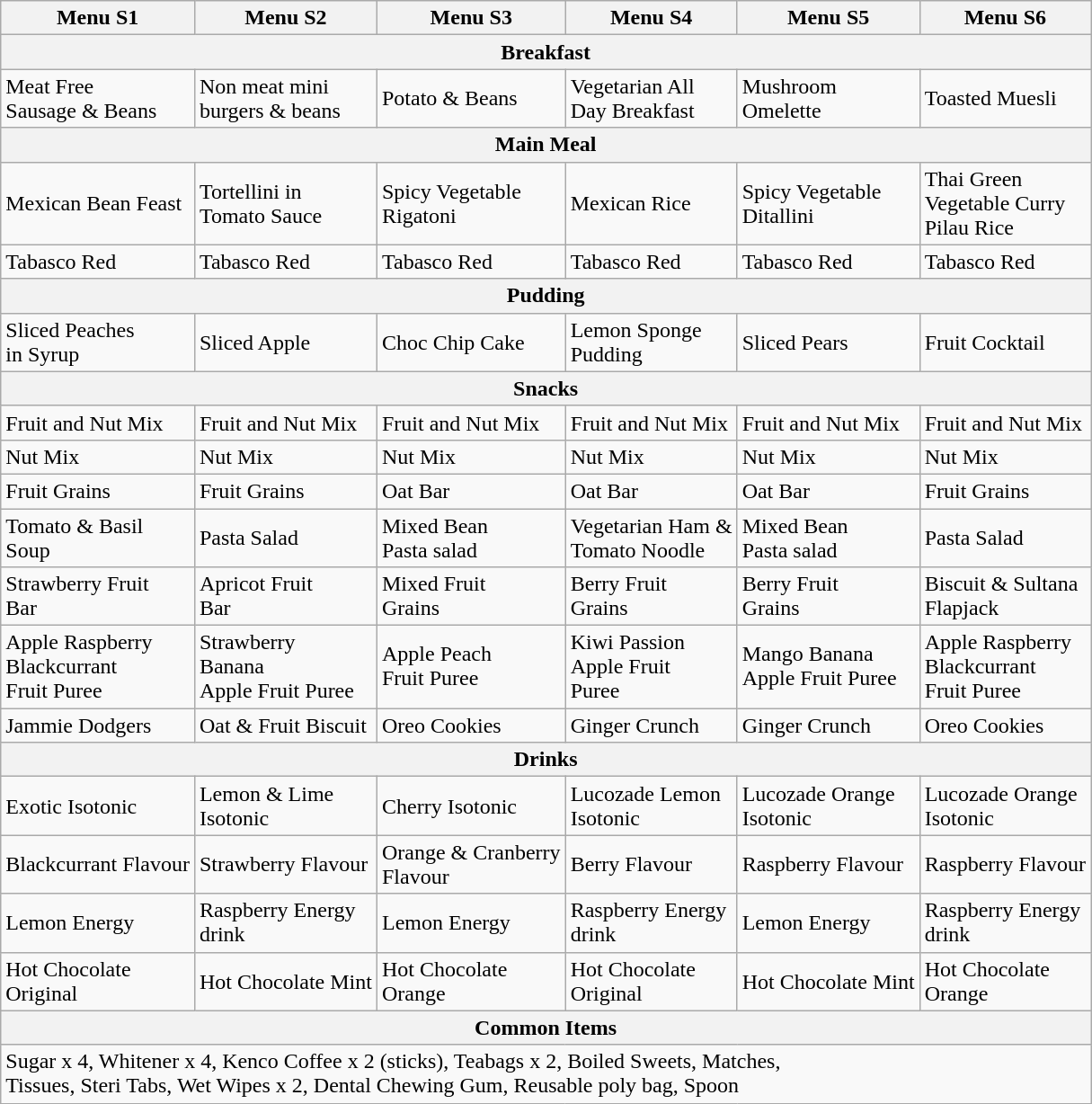<table class="wikitable collapsible collapsed" style="min-width:400px">
<tr>
<th>Menu S1</th>
<th>Menu S2</th>
<th>Menu S3</th>
<th>Menu S4</th>
<th>Menu S5</th>
<th>Menu S6</th>
</tr>
<tr>
<th colspan="6">Breakfast</th>
</tr>
<tr>
<td>Meat Free<br>Sausage & Beans</td>
<td>Non meat mini<br>burgers & beans</td>
<td>Potato & Beans</td>
<td>Vegetarian All<br>Day Breakfast</td>
<td>Mushroom<br>Omelette</td>
<td>Toasted Muesli</td>
</tr>
<tr>
<th colspan="6">Main Meal</th>
</tr>
<tr>
<td>Mexican Bean Feast</td>
<td>Tortellini in<br>Tomato Sauce</td>
<td>Spicy Vegetable<br>Rigatoni</td>
<td>Mexican Rice</td>
<td>Spicy Vegetable<br>Ditallini</td>
<td>Thai Green<br>Vegetable Curry<br>Pilau Rice</td>
</tr>
<tr>
<td>Tabasco Red</td>
<td>Tabasco Red</td>
<td>Tabasco Red</td>
<td>Tabasco Red</td>
<td>Tabasco Red</td>
<td>Tabasco Red</td>
</tr>
<tr>
<th colspan="6">Pudding</th>
</tr>
<tr>
<td>Sliced Peaches<br>in Syrup</td>
<td>Sliced Apple</td>
<td>Choc Chip Cake</td>
<td>Lemon Sponge<br>Pudding</td>
<td>Sliced Pears</td>
<td>Fruit Cocktail</td>
</tr>
<tr>
<th colspan="6">Snacks</th>
</tr>
<tr>
<td>Fruit and Nut Mix</td>
<td>Fruit and Nut Mix</td>
<td>Fruit and Nut Mix</td>
<td>Fruit and Nut Mix</td>
<td>Fruit and Nut Mix</td>
<td>Fruit and Nut Mix</td>
</tr>
<tr>
<td>Nut Mix</td>
<td>Nut Mix</td>
<td>Nut Mix</td>
<td>Nut Mix</td>
<td>Nut Mix</td>
<td>Nut Mix</td>
</tr>
<tr>
<td>Fruit Grains</td>
<td>Fruit Grains</td>
<td>Oat Bar</td>
<td>Oat Bar</td>
<td>Oat Bar</td>
<td>Fruit Grains</td>
</tr>
<tr>
<td>Tomato & Basil<br>Soup</td>
<td>Pasta Salad</td>
<td>Mixed Bean<br>Pasta salad</td>
<td>Vegetarian Ham &<br>Tomato Noodle</td>
<td>Mixed Bean<br>Pasta salad</td>
<td>Pasta Salad</td>
</tr>
<tr>
<td>Strawberry Fruit<br>Bar</td>
<td>Apricot Fruit<br>Bar</td>
<td>Mixed Fruit<br>Grains</td>
<td>Berry Fruit<br>Grains</td>
<td>Berry Fruit<br>Grains</td>
<td>Biscuit & Sultana<br>Flapjack</td>
</tr>
<tr>
<td>Apple Raspberry<br>Blackcurrant<br>Fruit Puree</td>
<td>Strawberry<br>Banana<br>Apple Fruit Puree</td>
<td>Apple Peach<br>Fruit Puree</td>
<td>Kiwi Passion<br>Apple Fruit<br>Puree</td>
<td>Mango Banana<br>Apple Fruit Puree</td>
<td>Apple Raspberry<br>Blackcurrant<br>Fruit Puree</td>
</tr>
<tr>
<td>Jammie Dodgers</td>
<td>Oat & Fruit Biscuit</td>
<td>Oreo Cookies</td>
<td>Ginger Crunch</td>
<td>Ginger Crunch</td>
<td>Oreo Cookies</td>
</tr>
<tr>
<th colspan="6">Drinks</th>
</tr>
<tr>
<td>Exotic Isotonic</td>
<td>Lemon & Lime<br>Isotonic</td>
<td>Cherry Isotonic</td>
<td>Lucozade Lemon<br>Isotonic</td>
<td>Lucozade Orange<br>Isotonic</td>
<td>Lucozade Orange<br>Isotonic</td>
</tr>
<tr>
<td>Blackcurrant Flavour</td>
<td>Strawberry Flavour</td>
<td>Orange & Cranberry<br>Flavour</td>
<td>Berry Flavour</td>
<td>Raspberry Flavour</td>
<td>Raspberry Flavour</td>
</tr>
<tr>
<td>Lemon Energy</td>
<td>Raspberry Energy<br>drink</td>
<td>Lemon Energy</td>
<td>Raspberry Energy<br>drink</td>
<td>Lemon Energy</td>
<td>Raspberry Energy<br>drink</td>
</tr>
<tr>
<td>Hot Chocolate<br>Original</td>
<td>Hot Chocolate Mint</td>
<td>Hot Chocolate<br>Orange</td>
<td>Hot Chocolate<br>Original</td>
<td>Hot Chocolate Mint</td>
<td>Hot Chocolate<br>Orange</td>
</tr>
<tr>
<th colspan="6">Common Items</th>
</tr>
<tr>
<td colspan="6">Sugar x 4, Whitener x 4, Kenco Coffee x 2 (sticks), Teabags x 2, Boiled Sweets, Matches,<br>Tissues, Steri Tabs, Wet Wipes x 2, Dental Chewing Gum, Reusable poly bag, Spoon</td>
</tr>
</table>
